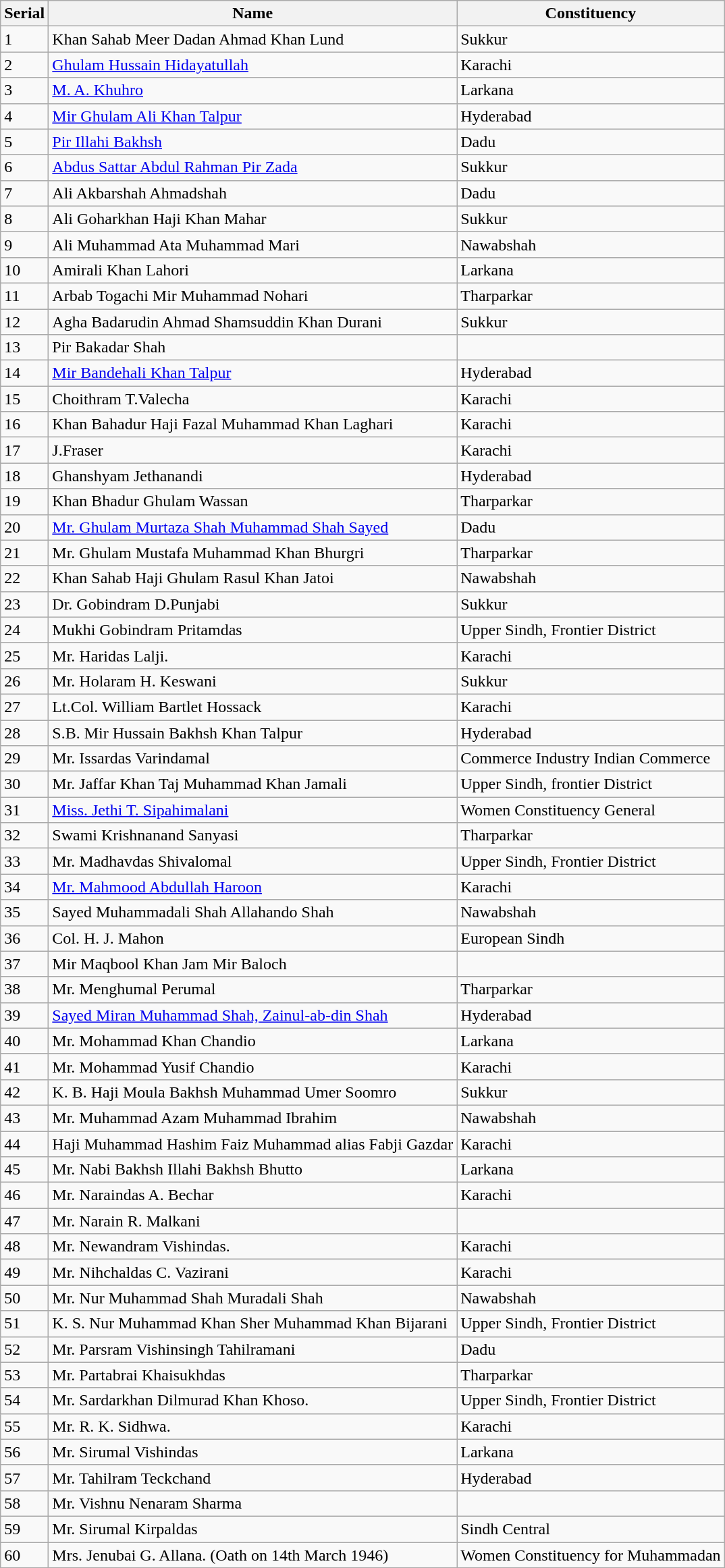<table class="wikitable">
<tr>
<th>Serial</th>
<th>Name</th>
<th>Constituency</th>
</tr>
<tr>
<td>1</td>
<td>Khan Sahab Meer Dadan Ahmad Khan Lund</td>
<td>Sukkur</td>
</tr>
<tr>
<td>2</td>
<td><a href='#'>Ghulam Hussain Hidayatullah</a></td>
<td>Karachi</td>
</tr>
<tr>
<td>3</td>
<td><a href='#'>M. A. Khuhro</a></td>
<td>Larkana</td>
</tr>
<tr>
<td>4</td>
<td><a href='#'>Mir Ghulam Ali Khan Talpur</a></td>
<td>Hyderabad</td>
</tr>
<tr>
<td>5</td>
<td><a href='#'>Pir Illahi Bakhsh</a></td>
<td>Dadu</td>
</tr>
<tr>
<td>6</td>
<td><a href='#'>Abdus Sattar Abdul Rahman Pir Zada</a></td>
<td>Sukkur</td>
</tr>
<tr>
<td>7</td>
<td>Ali Akbarshah Ahmadshah</td>
<td>Dadu</td>
</tr>
<tr>
<td>8</td>
<td>Ali Goharkhan Haji Khan Mahar</td>
<td>Sukkur</td>
</tr>
<tr>
<td>9</td>
<td>Ali Muhammad Ata Muhammad Mari</td>
<td>Nawabshah</td>
</tr>
<tr>
<td>10</td>
<td>Amirali Khan Lahori</td>
<td>Larkana</td>
</tr>
<tr>
<td>11</td>
<td>Arbab Togachi Mir Muhammad Nohari</td>
<td>Tharparkar</td>
</tr>
<tr>
<td>12</td>
<td>Agha Badarudin Ahmad Shamsuddin Khan Durani</td>
<td>Sukkur</td>
</tr>
<tr>
<td>13</td>
<td>Pir Bakadar Shah</td>
</tr>
<tr>
<td>14</td>
<td><a href='#'>Mir Bandehali Khan Talpur</a></td>
<td>Hyderabad</td>
</tr>
<tr>
<td>15</td>
<td>Choithram T.Valecha</td>
<td>Karachi</td>
</tr>
<tr>
<td>16</td>
<td>Khan Bahadur Haji Fazal Muhammad Khan Laghari</td>
<td>Karachi</td>
</tr>
<tr>
<td>17</td>
<td>J.Fraser</td>
<td>Karachi</td>
</tr>
<tr>
<td>18</td>
<td>Ghanshyam Jethanandi</td>
<td>Hyderabad</td>
</tr>
<tr>
<td>19</td>
<td>Khan Bhadur Ghulam Wassan</td>
<td>Tharparkar</td>
</tr>
<tr>
<td>20</td>
<td><a href='#'>Mr. Ghulam Murtaza Shah Muhammad Shah Sayed</a></td>
<td>Dadu</td>
</tr>
<tr>
<td>21</td>
<td>Mr. Ghulam Mustafa Muhammad Khan Bhurgri</td>
<td>Tharparkar</td>
</tr>
<tr>
<td>22</td>
<td>Khan Sahab Haji Ghulam Rasul Khan Jatoi</td>
<td>Nawabshah</td>
</tr>
<tr>
<td>23</td>
<td>Dr. Gobindram D.Punjabi</td>
<td>Sukkur</td>
</tr>
<tr>
<td>24</td>
<td>Mukhi Gobindram Pritamdas</td>
<td>Upper Sindh, Frontier District</td>
</tr>
<tr>
<td>25</td>
<td>Mr. Haridas Lalji.</td>
<td>Karachi</td>
</tr>
<tr>
<td>26</td>
<td>Mr. Holaram H. Keswani</td>
<td>Sukkur</td>
</tr>
<tr>
<td>27</td>
<td>Lt.Col. William Bartlet Hossack</td>
<td>Karachi</td>
</tr>
<tr>
<td>28</td>
<td>S.B. Mir Hussain Bakhsh Khan Talpur</td>
<td>Hyderabad</td>
</tr>
<tr>
<td>29</td>
<td>Mr. Issardas Varindamal</td>
<td>Commerce Industry Indian Commerce</td>
</tr>
<tr>
<td>30</td>
<td>Mr. Jaffar Khan Taj Muhammad Khan Jamali</td>
<td>Upper Sindh, frontier District</td>
</tr>
<tr>
<td>31</td>
<td><a href='#'>Miss. Jethi T. Sipahimalani</a></td>
<td>Women Constituency General</td>
</tr>
<tr>
<td>32</td>
<td>Swami Krishnanand Sanyasi</td>
<td>Tharparkar</td>
</tr>
<tr>
<td>33</td>
<td>Mr. Madhavdas Shivalomal</td>
<td>Upper Sindh, Frontier District</td>
</tr>
<tr>
<td>34</td>
<td><a href='#'>Mr. Mahmood Abdullah Haroon</a></td>
<td>Karachi</td>
</tr>
<tr>
<td>35</td>
<td>Sayed Muhammadali Shah Allahando Shah</td>
<td>Nawabshah</td>
</tr>
<tr>
<td>36</td>
<td>Col. H. J. Mahon</td>
<td>European Sindh</td>
</tr>
<tr>
<td>37</td>
<td>Mir Maqbool Khan Jam Mir Baloch</td>
<td></td>
</tr>
<tr>
<td>38</td>
<td>Mr. Menghumal Perumal</td>
<td>Tharparkar</td>
</tr>
<tr>
<td>39</td>
<td><a href='#'>Sayed Miran Muhammad Shah, Zainul-ab-din Shah</a></td>
<td>Hyderabad</td>
</tr>
<tr>
<td>40</td>
<td>Mr. Mohammad Khan Chandio</td>
<td>Larkana</td>
</tr>
<tr>
<td>41</td>
<td>Mr. Mohammad Yusif Chandio</td>
<td>Karachi</td>
</tr>
<tr>
<td>42</td>
<td>K. B. Haji Moula Bakhsh Muhammad Umer Soomro</td>
<td>Sukkur</td>
</tr>
<tr>
<td>43</td>
<td>Mr. Muhammad Azam Muhammad Ibrahim</td>
<td>Nawabshah</td>
</tr>
<tr>
<td>44</td>
<td>Haji Muhammad Hashim Faiz Muhammad alias Fabji Gazdar</td>
<td>Karachi</td>
</tr>
<tr>
<td>45</td>
<td>Mr. Nabi Bakhsh Illahi Bakhsh Bhutto</td>
<td>Larkana</td>
</tr>
<tr>
<td>46</td>
<td>Mr. Naraindas A. Bechar</td>
<td>Karachi</td>
</tr>
<tr>
<td>47</td>
<td>Mr. Narain R. Malkani</td>
<td></td>
</tr>
<tr>
<td>48</td>
<td>Mr. Newandram Vishindas.</td>
<td>Karachi</td>
</tr>
<tr>
<td>49</td>
<td>Mr. Nihchaldas C. Vazirani</td>
<td>Karachi</td>
</tr>
<tr>
<td>50</td>
<td>Mr. Nur Muhammad Shah Muradali Shah</td>
<td>Nawabshah</td>
</tr>
<tr>
<td>51</td>
<td>K. S. Nur Muhammad Khan Sher Muhammad Khan Bijarani</td>
<td>Upper Sindh, Frontier District</td>
</tr>
<tr>
<td>52</td>
<td>Mr. Parsram Vishinsingh Tahilramani</td>
<td>Dadu</td>
</tr>
<tr>
<td>53</td>
<td>Mr. Partabrai Khaisukhdas</td>
<td>Tharparkar</td>
</tr>
<tr>
<td>54</td>
<td>Mr. Sardarkhan Dilmurad Khan Khoso.</td>
<td>Upper Sindh, Frontier District</td>
</tr>
<tr>
<td>55</td>
<td>Mr. R. K. Sidhwa.</td>
<td>Karachi</td>
</tr>
<tr>
<td>56</td>
<td>Mr. Sirumal Vishindas</td>
<td>Larkana</td>
</tr>
<tr>
<td>57</td>
<td>Mr. Tahilram Teckchand</td>
<td>Hyderabad</td>
</tr>
<tr>
<td>58</td>
<td>Mr. Vishnu Nenaram Sharma</td>
<td></td>
</tr>
<tr>
<td>59</td>
<td>Mr. Sirumal Kirpaldas</td>
<td>Sindh Central</td>
</tr>
<tr>
<td>60</td>
<td>Mrs. Jenubai G. Allana. (Oath on 14th March 1946)</td>
<td>Women Constituency for Muhammadan</td>
</tr>
</table>
